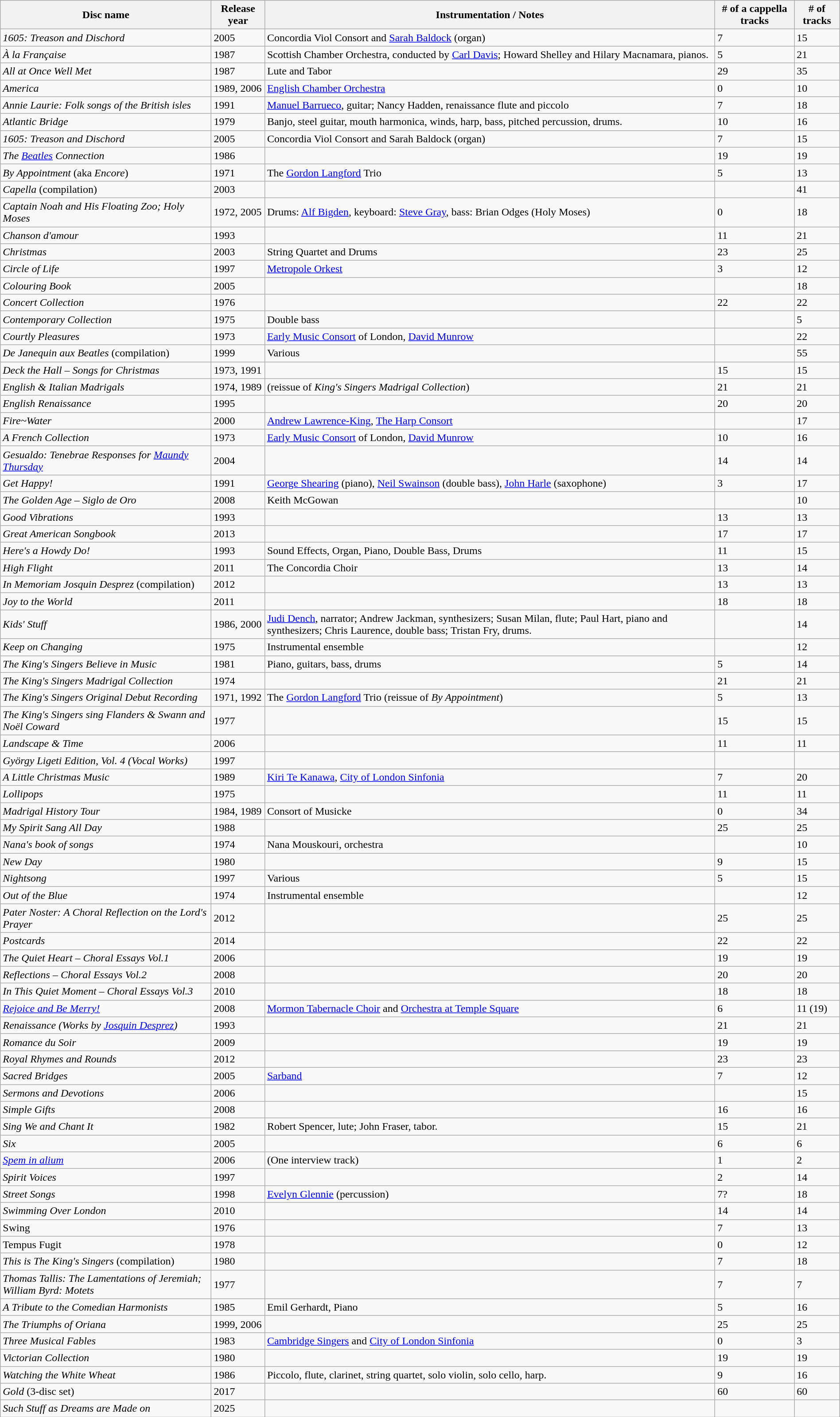<table style="margin:auto;"  class="wikitable sortable">
<tr>
<th>Disc name</th>
<th>Release year</th>
<th>Instrumentation / Notes</th>
<th># of a cappella tracks</th>
<th># of tracks</th>
</tr>
<tr>
<td><em>1605: Treason and Dischord</em></td>
<td>2005</td>
<td>Concordia Viol Consort and <a href='#'>Sarah Baldock</a> (organ)</td>
<td>7</td>
<td>15</td>
</tr>
<tr>
<td><em>À la Française</em></td>
<td>1987</td>
<td>Scottish Chamber Orchestra, conducted by <a href='#'>Carl Davis</a>; Howard Shelley and Hilary Macnamara, pianos.</td>
<td>5</td>
<td>21</td>
</tr>
<tr>
<td><em>All at Once Well Met</em></td>
<td>1987</td>
<td>Lute and Tabor</td>
<td>29</td>
<td>35</td>
</tr>
<tr>
<td><em>America</em></td>
<td>1989, 2006</td>
<td><a href='#'>English Chamber Orchestra</a></td>
<td>0</td>
<td>10</td>
</tr>
<tr>
<td><em>Annie Laurie: Folk songs of the British isles</em></td>
<td>1991</td>
<td><a href='#'>Manuel Barrueco</a>, guitar; Nancy Hadden, renaissance flute and piccolo</td>
<td>7</td>
<td>18</td>
</tr>
<tr>
<td><em>Atlantic Bridge</em></td>
<td>1979</td>
<td>Banjo, steel guitar, mouth harmonica, winds, harp, bass, pitched percussion, drums.</td>
<td>10</td>
<td>16</td>
</tr>
<tr>
<td><em>1605: Treason and Dischord</em></td>
<td>2005</td>
<td>Concordia Viol Consort and Sarah Baldock (organ)</td>
<td>7</td>
<td>15</td>
</tr>
<tr>
<td><em>The <a href='#'>Beatles</a> Connection</em></td>
<td>1986</td>
<td></td>
<td>19</td>
<td>19</td>
</tr>
<tr>
<td><em>By Appointment</em> (aka <em>Encore</em>)</td>
<td>1971</td>
<td>The <a href='#'>Gordon Langford</a> Trio</td>
<td>5</td>
<td>13</td>
</tr>
<tr>
<td><em>Capella</em> (compilation)</td>
<td>2003</td>
<td></td>
<td></td>
<td>41</td>
</tr>
<tr>
<td><em>Captain Noah and His Floating Zoo; Holy Moses</em></td>
<td>1972, 2005</td>
<td>Drums: <a href='#'>Alf Bigden</a>, keyboard: <a href='#'>Steve Gray</a>, bass: Brian Odges (Holy Moses)</td>
<td>0</td>
<td>18</td>
</tr>
<tr>
<td><em>Chanson d'amour</em></td>
<td>1993</td>
<td></td>
<td>11</td>
<td>21</td>
</tr>
<tr>
<td><em>Christmas</em></td>
<td>2003</td>
<td>String Quartet and Drums</td>
<td>23</td>
<td>25</td>
</tr>
<tr>
<td><em>Circle of Life</em></td>
<td>1997</td>
<td><a href='#'>Metropole Orkest</a></td>
<td>3</td>
<td>12</td>
</tr>
<tr>
<td><em>Colouring Book</em></td>
<td>2005</td>
<td></td>
<td></td>
<td>18</td>
</tr>
<tr>
<td><em>Concert Collection</em></td>
<td>1976</td>
<td></td>
<td>22</td>
<td>22</td>
</tr>
<tr>
<td><em>Contemporary Collection</em></td>
<td>1975</td>
<td>Double bass</td>
<td></td>
<td>5</td>
</tr>
<tr>
<td><em>Courtly Pleasures</em></td>
<td>1973</td>
<td><a href='#'>Early Music Consort</a> of London, <a href='#'>David Munrow</a></td>
<td></td>
<td>22</td>
</tr>
<tr>
<td><em>De Janequin aux Beatles</em> (compilation)</td>
<td>1999</td>
<td>Various</td>
<td></td>
<td>55</td>
</tr>
<tr>
<td><em>Deck the Hall – Songs for Christmas</em></td>
<td>1973, 1991</td>
<td></td>
<td>15</td>
<td>15</td>
</tr>
<tr>
<td><em>English & Italian Madrigals</em></td>
<td>1974, 1989</td>
<td>(reissue of <em>King's Singers Madrigal Collection</em>)</td>
<td>21</td>
<td>21</td>
</tr>
<tr>
<td><em>English Renaissance</em></td>
<td>1995</td>
<td></td>
<td>20</td>
<td>20</td>
</tr>
<tr>
<td><em>Fire~Water</em></td>
<td>2000</td>
<td><a href='#'>Andrew Lawrence-King</a>, <a href='#'>The Harp Consort</a></td>
<td></td>
<td>17</td>
</tr>
<tr>
<td><em>A French Collection</em></td>
<td>1973</td>
<td><a href='#'>Early Music Consort</a> of London, <a href='#'>David Munrow</a></td>
<td>10</td>
<td>16</td>
</tr>
<tr>
<td><em>Gesualdo: Tenebrae Responses for <a href='#'>Maundy Thursday</a></em></td>
<td>2004</td>
<td></td>
<td>14</td>
<td>14</td>
</tr>
<tr>
<td><em>Get Happy!</em></td>
<td>1991</td>
<td><a href='#'>George Shearing</a> (piano), <a href='#'>Neil Swainson</a> (double bass), <a href='#'>John Harle</a> (saxophone)</td>
<td>3</td>
<td>17</td>
</tr>
<tr>
<td><em>The Golden Age – Siglo de Oro</em></td>
<td>2008</td>
<td>Keith McGowan</td>
<td></td>
<td>10</td>
</tr>
<tr>
<td><em>Good Vibrations</em></td>
<td>1993</td>
<td></td>
<td>13</td>
<td>13</td>
</tr>
<tr>
<td><em>Great American Songbook</em></td>
<td>2013</td>
<td></td>
<td>17</td>
<td>17</td>
</tr>
<tr>
<td><em>Here's a Howdy Do!</em></td>
<td>1993</td>
<td>Sound Effects, Organ, Piano, Double Bass, Drums</td>
<td>11</td>
<td>15</td>
</tr>
<tr>
<td><em>High Flight</em></td>
<td>2011</td>
<td>The Concordia Choir</td>
<td>13</td>
<td>14</td>
</tr>
<tr>
<td><em>In Memoriam Josquin Desprez</em> (compilation)</td>
<td>2012</td>
<td></td>
<td>13</td>
<td>13</td>
</tr>
<tr>
<td><em>Joy to the World</em></td>
<td>2011</td>
<td></td>
<td>18</td>
<td>18</td>
</tr>
<tr>
<td><em>Kids' Stuff</em></td>
<td>1986, 2000</td>
<td><a href='#'>Judi Dench</a>, narrator; Andrew Jackman, synthesizers; Susan Milan, flute; Paul Hart, piano and synthesizers; Chris Laurence, double bass; Tristan Fry, drums.</td>
<td></td>
<td>14</td>
</tr>
<tr>
<td><em>Keep on Changing</em></td>
<td>1975</td>
<td>Instrumental ensemble</td>
<td></td>
<td>12</td>
</tr>
<tr>
<td><em>The King's Singers Believe in Music</em></td>
<td>1981</td>
<td>Piano, guitars, bass, drums</td>
<td>5</td>
<td>14</td>
</tr>
<tr>
<td><em>The King's Singers Madrigal Collection</em></td>
<td>1974</td>
<td></td>
<td>21</td>
<td>21</td>
</tr>
<tr>
<td><em>The King's Singers Original Debut Recording</em></td>
<td>1971, 1992</td>
<td>The <a href='#'>Gordon Langford</a> Trio (reissue of <em>By Appointment</em>)</td>
<td>5</td>
<td>13</td>
</tr>
<tr>
<td><em>The King's Singers sing Flanders & Swann and Noël Coward</em></td>
<td>1977</td>
<td></td>
<td>15</td>
<td>15</td>
</tr>
<tr>
<td><em>Landscape & Time</em></td>
<td>2006</td>
<td></td>
<td>11</td>
<td>11</td>
</tr>
<tr>
<td><em>György Ligeti Edition, Vol. 4 (Vocal Works)</em></td>
<td>1997</td>
<td></td>
<td></td>
<td></td>
</tr>
<tr>
<td><em>A Little Christmas Music</em></td>
<td>1989</td>
<td><a href='#'>Kiri Te Kanawa</a>, <a href='#'>City of London Sinfonia</a></td>
<td>7</td>
<td>20</td>
</tr>
<tr>
<td><em>Lollipops</em></td>
<td>1975</td>
<td></td>
<td>11</td>
<td>11</td>
</tr>
<tr>
<td><em>Madrigal History Tour</em></td>
<td>1984, 1989</td>
<td>Consort of Musicke</td>
<td>0</td>
<td>34</td>
</tr>
<tr>
<td><em>My Spirit Sang All Day</em></td>
<td>1988</td>
<td></td>
<td>25</td>
<td>25</td>
</tr>
<tr>
<td><em>Nana's book of songs</em></td>
<td>1974</td>
<td>Nana Mouskouri, orchestra</td>
<td></td>
<td>10</td>
</tr>
<tr>
<td><em>New Day</em></td>
<td>1980</td>
<td></td>
<td>9</td>
<td>15</td>
</tr>
<tr>
<td><em>Nightsong</em></td>
<td>1997</td>
<td>Various</td>
<td>5</td>
<td>15</td>
</tr>
<tr>
<td><em>Out of the Blue</em></td>
<td>1974</td>
<td>Instrumental ensemble</td>
<td></td>
<td>12</td>
</tr>
<tr>
<td><em>Pater Noster: A Choral Reflection on the Lord's Prayer</em></td>
<td>2012</td>
<td></td>
<td>25</td>
<td>25</td>
</tr>
<tr>
<td><em>Postcards</em></td>
<td>2014</td>
<td></td>
<td>22</td>
<td>22</td>
</tr>
<tr>
<td><em>The Quiet Heart – Choral Essays Vol.1</em></td>
<td>2006</td>
<td></td>
<td>19</td>
<td>19</td>
</tr>
<tr>
<td><em>Reflections – Choral Essays Vol.2</em></td>
<td>2008</td>
<td></td>
<td>20</td>
<td>20</td>
</tr>
<tr>
<td><em>In This Quiet Moment – Choral Essays Vol.3</em></td>
<td>2010</td>
<td></td>
<td>18</td>
<td>18</td>
</tr>
<tr>
<td><em><a href='#'>Rejoice and Be Merry!</a></em></td>
<td>2008</td>
<td><a href='#'>Mormon Tabernacle Choir</a> and <a href='#'>Orchestra at Temple Square</a></td>
<td>6</td>
<td>11 (19)</td>
</tr>
<tr>
<td><em>Renaissance (Works by <a href='#'>Josquin Desprez</a>)</em></td>
<td>1993</td>
<td></td>
<td>21</td>
<td>21</td>
</tr>
<tr>
<td><em>Romance du Soir</em></td>
<td>2009</td>
<td></td>
<td>19</td>
<td>19</td>
</tr>
<tr>
<td><em>Royal Rhymes and Rounds</em></td>
<td>2012</td>
<td></td>
<td>23</td>
<td>23</td>
</tr>
<tr>
<td><em>Sacred Bridges</em></td>
<td>2005</td>
<td><a href='#'>Sarband</a></td>
<td>7</td>
<td>12</td>
</tr>
<tr>
<td><em>Sermons and Devotions</em></td>
<td>2006</td>
<td></td>
<td></td>
<td>15</td>
</tr>
<tr>
<td><em>Simple Gifts</em></td>
<td>2008</td>
<td></td>
<td>16</td>
<td>16</td>
</tr>
<tr>
<td><em>Sing We and Chant It</em></td>
<td>1982</td>
<td>Robert Spencer, lute; John Fraser, tabor.</td>
<td>15</td>
<td>21</td>
</tr>
<tr>
<td><em>Six</em></td>
<td>2005</td>
<td></td>
<td>6</td>
<td>6</td>
</tr>
<tr>
<td><em><a href='#'>Spem in alium</a></em></td>
<td>2006</td>
<td>(One interview track)</td>
<td>1</td>
<td>2</td>
</tr>
<tr>
<td><em>Spirit Voices</em></td>
<td>1997</td>
<td></td>
<td>2</td>
<td>14</td>
</tr>
<tr>
<td><em>Street Songs</em></td>
<td>1998</td>
<td><a href='#'>Evelyn Glennie</a> (percussion)</td>
<td>7?</td>
<td>18</td>
</tr>
<tr>
<td><em>Swimming Over London</em></td>
<td>2010</td>
<td></td>
<td>14</td>
<td>14</td>
</tr>
<tr>
<td>Swing</td>
<td>1976</td>
<td></td>
<td>7</td>
<td>13</td>
</tr>
<tr>
<td>Tempus Fugit</td>
<td>1978</td>
<td></td>
<td>0</td>
<td>12</td>
</tr>
<tr>
<td><em>This is The King's Singers</em> (compilation)</td>
<td>1980</td>
<td></td>
<td>7</td>
<td>18</td>
</tr>
<tr>
<td><em>Thomas Tallis: The Lamentations of Jeremiah; William Byrd: Motets</em></td>
<td>1977</td>
<td></td>
<td>7</td>
<td>7</td>
</tr>
<tr>
<td><em>A Tribute to the Comedian Harmonists</em></td>
<td>1985</td>
<td>Emil Gerhardt, Piano</td>
<td>5</td>
<td>16</td>
</tr>
<tr>
<td><em>The Triumphs of Oriana</em></td>
<td>1999, 2006</td>
<td></td>
<td>25</td>
<td>25</td>
</tr>
<tr>
<td><em>Three Musical Fables</em></td>
<td>1983</td>
<td><a href='#'>Cambridge Singers</a> and <a href='#'>City of London Sinfonia</a></td>
<td>0</td>
<td>3</td>
</tr>
<tr>
<td><em>Victorian Collection</em></td>
<td>1980</td>
<td></td>
<td>19</td>
<td>19</td>
</tr>
<tr>
<td><em>Watching the White Wheat</em></td>
<td>1986</td>
<td>Piccolo, flute, clarinet, string quartet, solo violin, solo cello, harp.</td>
<td>9</td>
<td>16</td>
</tr>
<tr>
<td><em>Gold</em> (3-disc set)</td>
<td>2017</td>
<td></td>
<td>60</td>
<td>60</td>
</tr>
<tr>
<td><em>Such Stuff as Dreams are Made on</em></td>
<td>2025</td>
<td></td>
<td></td>
<td></td>
</tr>
</table>
